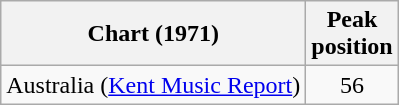<table class="wikitable">
<tr>
<th>Chart (1971)</th>
<th>Peak<br>position</th>
</tr>
<tr>
<td>Australia (<a href='#'>Kent Music Report</a>)</td>
<td style="text-align:center;">56</td>
</tr>
</table>
